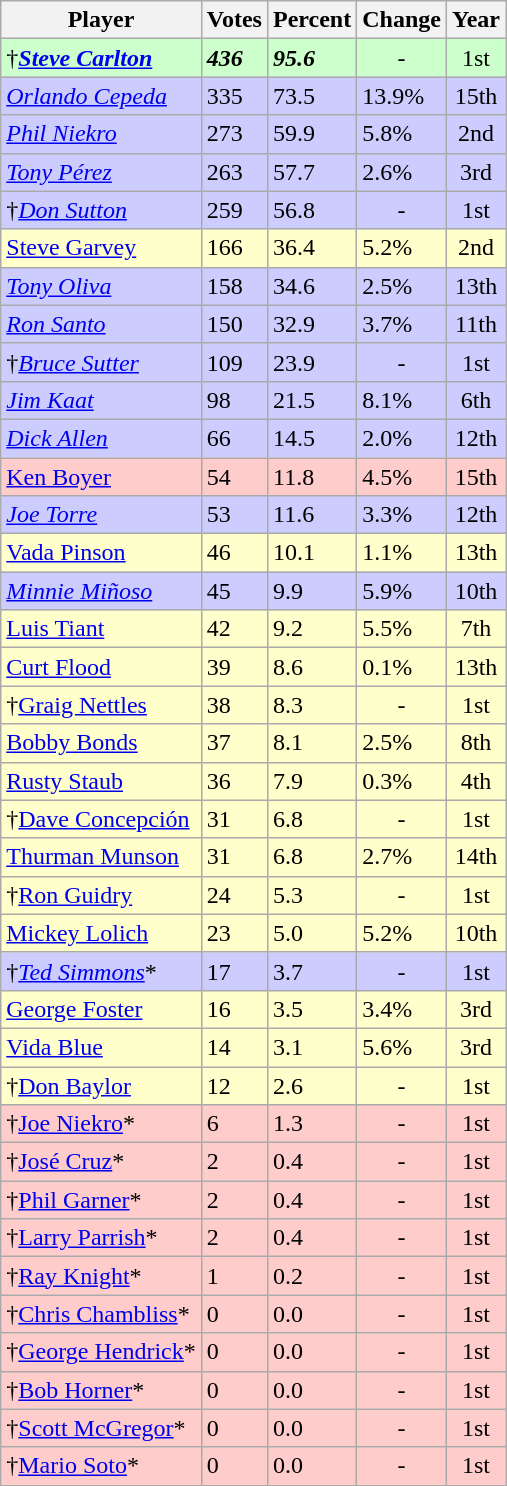<table class="wikitable sortable">
<tr>
<th>Player</th>
<th>Votes</th>
<th>Percent</th>
<th>Change</th>
<th>Year</th>
</tr>
<tr style="background:#cfc;">
<td>†<strong><em><a href='#'>Steve Carlton</a></em></strong></td>
<td><strong><em>436</em></strong></td>
<td><strong><em>95.6</em></strong></td>
<td align=center>-</td>
<td align="center">1st</td>
</tr>
<tr style="background:#ccf;">
<td><em><a href='#'>Orlando Cepeda</a></em></td>
<td>335</td>
<td>73.5</td>
<td align="left"> 13.9%</td>
<td align="center">15th</td>
</tr>
<tr style="background:#ccf;">
<td><em><a href='#'>Phil Niekro</a></em></td>
<td>273</td>
<td>59.9</td>
<td align="left"> 5.8%</td>
<td align="center">2nd</td>
</tr>
<tr style="background:#ccf;">
<td><em><a href='#'>Tony Pérez</a></em></td>
<td>263</td>
<td>57.7</td>
<td align="left"> 2.6%</td>
<td align="center">3rd</td>
</tr>
<tr style="background:#ccf;">
<td>†<em><a href='#'>Don Sutton</a></em></td>
<td>259</td>
<td>56.8</td>
<td align=center>-</td>
<td align="center">1st</td>
</tr>
<tr style="background:#ffc;">
<td><a href='#'>Steve Garvey</a></td>
<td>166</td>
<td>36.4</td>
<td align="left"> 5.2%</td>
<td align="center">2nd</td>
</tr>
<tr style="background:#ccf;">
<td><em><a href='#'>Tony Oliva</a></em></td>
<td>158</td>
<td>34.6</td>
<td align="left"> 2.5%</td>
<td align="center">13th</td>
</tr>
<tr style="background:#ccf;">
<td><em><a href='#'>Ron Santo</a></em></td>
<td>150</td>
<td>32.9</td>
<td align="left"> 3.7%</td>
<td align="center">11th</td>
</tr>
<tr style="background:#ccf;">
<td>†<em><a href='#'>Bruce Sutter</a></em></td>
<td>109</td>
<td>23.9</td>
<td align=center>-</td>
<td align="center">1st</td>
</tr>
<tr style="background:#ccf;">
<td><em><a href='#'>Jim Kaat</a></em></td>
<td>98</td>
<td>21.5</td>
<td align="left"> 8.1%</td>
<td align="center">6th</td>
</tr>
<tr style="background:#ccf;">
<td><em><a href='#'>Dick Allen</a></em></td>
<td>66</td>
<td>14.5</td>
<td align="left"> 2.0%</td>
<td align="center">12th</td>
</tr>
<tr style="background:#fcc;">
<td><a href='#'>Ken Boyer</a></td>
<td>54</td>
<td>11.8</td>
<td align="left"> 4.5%</td>
<td align="center">15th</td>
</tr>
<tr style="background:#ccccff;">
<td><em><a href='#'>Joe Torre</a></em></td>
<td>53</td>
<td>11.6</td>
<td align="left"> 3.3%</td>
<td align="center">12th</td>
</tr>
<tr style="background:#ffc;">
<td><a href='#'>Vada Pinson</a></td>
<td>46</td>
<td>10.1</td>
<td align="left"> 1.1%</td>
<td align="center">13th</td>
</tr>
<tr style="background:#ccf;">
<td><em><a href='#'>Minnie Miñoso</a></em></td>
<td>45</td>
<td>9.9</td>
<td align="left"> 5.9%</td>
<td align="center">10th</td>
</tr>
<tr style="background:#ffc;">
<td><a href='#'>Luis Tiant</a></td>
<td>42</td>
<td>9.2</td>
<td align="left"> 5.5%</td>
<td align="center">7th</td>
</tr>
<tr style="background:#ffc;">
<td><a href='#'>Curt Flood</a></td>
<td>39</td>
<td>8.6</td>
<td align="left"> 0.1%</td>
<td align="center">13th</td>
</tr>
<tr style="background:#ffc;">
<td>†<a href='#'>Graig Nettles</a></td>
<td>38</td>
<td>8.3</td>
<td align=center>-</td>
<td align="center">1st</td>
</tr>
<tr style="background:#ffc;">
<td><a href='#'>Bobby Bonds</a></td>
<td>37</td>
<td>8.1</td>
<td align="left"> 2.5%</td>
<td align="center">8th</td>
</tr>
<tr style="background:#ffc;">
<td><a href='#'>Rusty Staub</a></td>
<td>36</td>
<td>7.9</td>
<td align="left"> 0.3%</td>
<td align="center">4th</td>
</tr>
<tr style="background:#ffc;">
<td>†<a href='#'>Dave Concepción</a></td>
<td>31</td>
<td>6.8</td>
<td align=center>-</td>
<td align="center">1st</td>
</tr>
<tr style="background:#ffc;">
<td><a href='#'>Thurman Munson</a></td>
<td>31</td>
<td>6.8</td>
<td align="left"> 2.7%</td>
<td align="center">14th</td>
</tr>
<tr style="background:#ffc;">
<td>†<a href='#'>Ron Guidry</a></td>
<td>24</td>
<td>5.3</td>
<td align=center>-</td>
<td align="center">1st</td>
</tr>
<tr style="background:#ffc;">
<td><a href='#'>Mickey Lolich</a></td>
<td>23</td>
<td>5.0</td>
<td align="left"> 5.2%</td>
<td align="center">10th</td>
</tr>
<tr style="background:#ccccff;">
<td>†<em><a href='#'>Ted Simmons</a></em>*</td>
<td>17</td>
<td>3.7</td>
<td align=center>-</td>
<td align="center">1st</td>
</tr>
<tr bgcolor="#ffffcc">
<td><a href='#'>George Foster</a></td>
<td>16</td>
<td>3.5</td>
<td align="left"> 3.4%</td>
<td align="center">3rd</td>
</tr>
<tr bgcolor="#ffffcc">
<td><a href='#'>Vida Blue</a></td>
<td>14</td>
<td>3.1</td>
<td align="left"> 5.6%</td>
<td align="center">3rd</td>
</tr>
<tr bgcolor="#ffffcc">
<td>†<a href='#'>Don Baylor</a></td>
<td>12</td>
<td>2.6</td>
<td align=center>-</td>
<td align="center">1st</td>
</tr>
<tr style="background:#fcc;">
<td>†<a href='#'>Joe Niekro</a>*</td>
<td>6</td>
<td>1.3</td>
<td align=center>-</td>
<td align="center">1st</td>
</tr>
<tr style="background:#fcc;">
<td>†<a href='#'>José Cruz</a>*</td>
<td>2</td>
<td>0.4</td>
<td align=center>-</td>
<td align="center">1st</td>
</tr>
<tr style="background:#fcc;">
<td>†<a href='#'>Phil Garner</a>*</td>
<td>2</td>
<td>0.4</td>
<td align=center>-</td>
<td align="center">1st</td>
</tr>
<tr style="background:#fcc;">
<td>†<a href='#'>Larry Parrish</a>*</td>
<td>2</td>
<td>0.4</td>
<td align=center>-</td>
<td align="center">1st</td>
</tr>
<tr style="background:#fcc;">
<td>†<a href='#'>Ray Knight</a>*</td>
<td>1</td>
<td>0.2</td>
<td align=center>-</td>
<td align="center">1st</td>
</tr>
<tr style="background:#fcc;">
<td>†<a href='#'>Chris Chambliss</a>*</td>
<td>0</td>
<td>0.0</td>
<td align=center>-</td>
<td align="center">1st</td>
</tr>
<tr style="background:#fcc;">
<td>†<a href='#'>George Hendrick</a>*</td>
<td>0</td>
<td>0.0</td>
<td align=center>-</td>
<td align="center">1st</td>
</tr>
<tr style="background:#fcc;">
<td>†<a href='#'>Bob Horner</a>*</td>
<td>0</td>
<td>0.0</td>
<td align=center>-</td>
<td align="center">1st</td>
</tr>
<tr style="background:#fcc;">
<td>†<a href='#'>Scott McGregor</a>*</td>
<td>0</td>
<td>0.0</td>
<td align=center>-</td>
<td align="center">1st</td>
</tr>
<tr style="background:#fcc;">
<td>†<a href='#'>Mario Soto</a>*</td>
<td>0</td>
<td>0.0</td>
<td align=center>-</td>
<td align="center">1st</td>
</tr>
</table>
